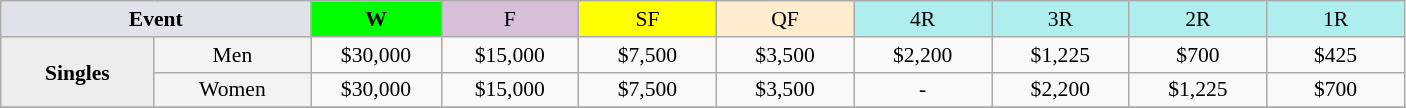<table class=wikitable style=font-size:90%;text-align:center>
<tr>
<td width=200 colspan=2 bgcolor=#dfe2e9><strong>Event</strong></td>
<td width=80 bgcolor=lime><strong>W</strong></td>
<td width=85 bgcolor=#D8BFD8>F</td>
<td width=85 bgcolor=#FFFF00>SF</td>
<td width=85 bgcolor=#ffebcd>QF</td>
<td width=85 bgcolor=#afeeee>4R</td>
<td width=85 bgcolor=#afeeee>3R</td>
<td width=85 bgcolor=#afeeee>2R</td>
<td width=85 bgcolor=#afeeee>1R</td>
</tr>
<tr>
<td rowspan=2 bgcolor=#ededed><strong>Singles</strong> </td>
<td bgcolor=#f3f3f3>Men</td>
<td>$30,000</td>
<td>$15,000</td>
<td>$7,500</td>
<td>$3,500</td>
<td>$2,200</td>
<td>$1,225</td>
<td>$700</td>
<td>$425</td>
</tr>
<tr>
<td bgcolor=#f3f3f3>Women</td>
<td>$30,000</td>
<td>$15,000</td>
<td>$7,500</td>
<td>$3,500</td>
<td>-</td>
<td>$2,200</td>
<td>$1,225</td>
<td>$700</td>
</tr>
<tr>
</tr>
</table>
